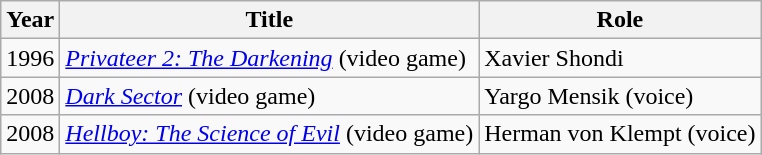<table class="wikitable sortable">
<tr>
<th>Year</th>
<th>Title</th>
<th>Role</th>
</tr>
<tr>
<td>1996</td>
<td><em><a href='#'>Privateer 2: The Darkening</a></em> (video game)</td>
<td>Xavier Shondi</td>
</tr>
<tr>
<td>2008</td>
<td><em><a href='#'>Dark Sector</a></em> (video game)</td>
<td>Yargo Mensik (voice)</td>
</tr>
<tr>
<td>2008</td>
<td><em><a href='#'>Hellboy: The Science of Evil</a></em> (video game)</td>
<td>Herman von Klempt (voice)</td>
</tr>
</table>
